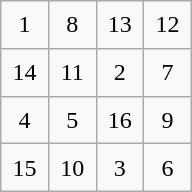<table class="wikitable" style="margin-left:auto;margin-right:auto;text-align:center;width:8em;height:8em;table-layout:fixed;">
<tr>
<td>1</td>
<td>8</td>
<td>13</td>
<td>12</td>
</tr>
<tr>
<td>14</td>
<td>11</td>
<td>2</td>
<td>7</td>
</tr>
<tr>
<td>4</td>
<td>5</td>
<td>16</td>
<td>9</td>
</tr>
<tr>
<td>15</td>
<td>10</td>
<td>3</td>
<td>6</td>
</tr>
</table>
